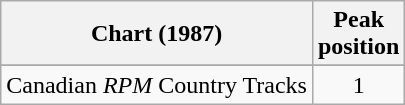<table class="wikitable sortable">
<tr>
<th align="left">Chart (1987)</th>
<th align="center">Peak<br>position</th>
</tr>
<tr>
</tr>
<tr>
<td align="left">Canadian <em>RPM</em> Country Tracks</td>
<td align="center">1</td>
</tr>
</table>
